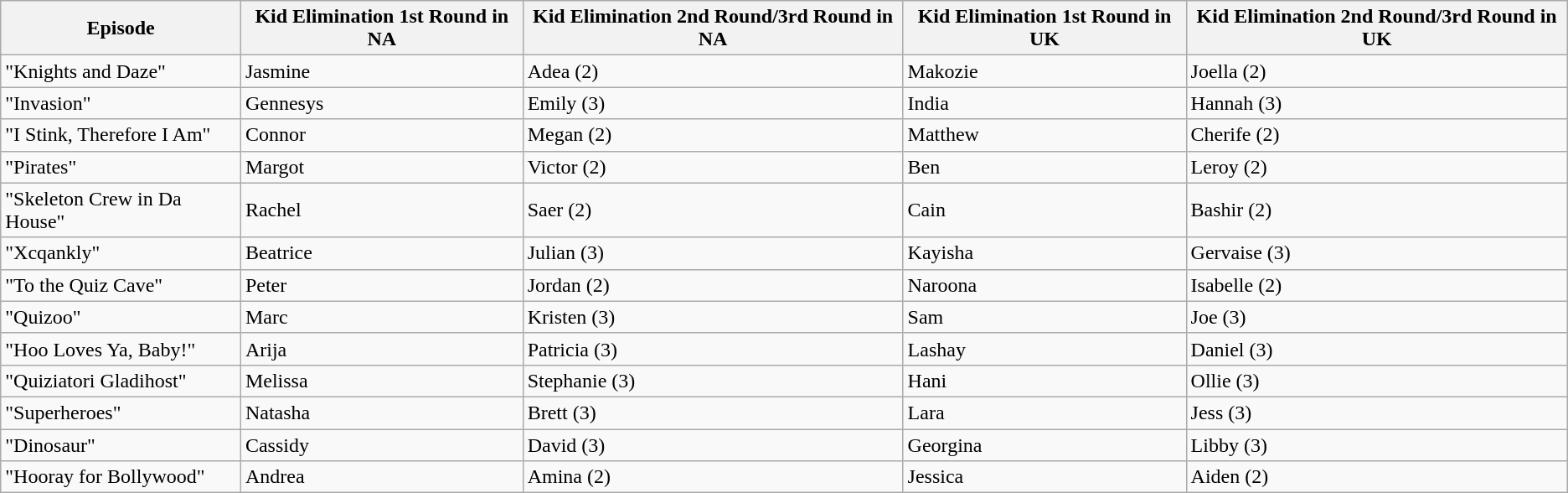<table class="wikitable">
<tr>
<th>Episode</th>
<th>Kid Elimination 1st Round in NA</th>
<th>Kid Elimination 2nd Round/3rd Round in NA</th>
<th>Kid Elimination 1st Round in UK</th>
<th>Kid Elimination 2nd Round/3rd Round in UK</th>
</tr>
<tr>
<td>"Knights and Daze"</td>
<td>Jasmine</td>
<td>Adea (2)</td>
<td>Makozie</td>
<td>Joella (2)</td>
</tr>
<tr>
<td>"Invasion"</td>
<td>Gennesys</td>
<td>Emily (3)</td>
<td>India</td>
<td>Hannah (3)</td>
</tr>
<tr>
<td>"I Stink, Therefore I Am"</td>
<td>Connor</td>
<td>Megan (2)</td>
<td>Matthew</td>
<td>Cherife (2)</td>
</tr>
<tr>
<td>"Pirates"</td>
<td>Margot</td>
<td>Victor (2)</td>
<td>Ben</td>
<td>Leroy (2)</td>
</tr>
<tr>
<td>"Skeleton Crew in Da House"</td>
<td>Rachel</td>
<td>Saer (2)</td>
<td>Cain</td>
<td>Bashir (2)</td>
</tr>
<tr>
<td>"Xcqankly"</td>
<td>Beatrice</td>
<td>Julian (3)</td>
<td>Kayisha</td>
<td>Gervaise (3)</td>
</tr>
<tr>
<td>"To the Quiz Cave"</td>
<td>Peter</td>
<td>Jordan (2)</td>
<td>Naroona</td>
<td>Isabelle (2)</td>
</tr>
<tr>
<td>"Quizoo"</td>
<td>Marc</td>
<td>Kristen (3)</td>
<td>Sam</td>
<td>Joe (3)</td>
</tr>
<tr>
<td>"Hoo Loves Ya, Baby!"</td>
<td>Arija</td>
<td>Patricia (3)</td>
<td>Lashay</td>
<td>Daniel (3)</td>
</tr>
<tr>
<td>"Quiziatori Gladihost"</td>
<td>Melissa</td>
<td>Stephanie (3)</td>
<td>Hani</td>
<td>Ollie (3)</td>
</tr>
<tr>
<td>"Superheroes"</td>
<td>Natasha</td>
<td>Brett (3)</td>
<td>Lara</td>
<td>Jess (3)</td>
</tr>
<tr>
<td>"Dinosaur"</td>
<td>Cassidy</td>
<td>David (3)</td>
<td>Georgina</td>
<td>Libby (3)</td>
</tr>
<tr>
<td>"Hooray for Bollywood"</td>
<td>Andrea</td>
<td>Amina (2)</td>
<td>Jessica</td>
<td>Aiden (2)</td>
</tr>
</table>
